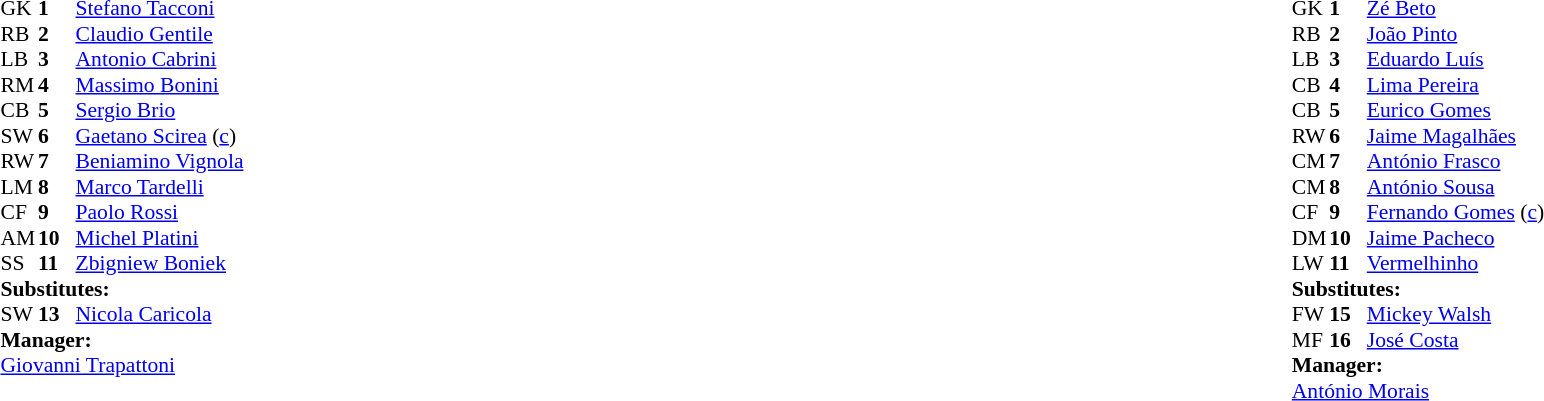<table width="100%">
<tr>
<td valign="top" width="40%"><br><table style="font-size:90%" cellspacing="0" cellpadding="0">
<tr>
<th width=25></th>
<th width=25></th>
</tr>
<tr>
<td>GK</td>
<td><strong>1</strong></td>
<td> <a href='#'>Stefano Tacconi</a></td>
</tr>
<tr>
<td>RB</td>
<td><strong>2</strong></td>
<td> <a href='#'>Claudio Gentile</a></td>
</tr>
<tr>
<td>LB</td>
<td><strong>3</strong></td>
<td> <a href='#'>Antonio Cabrini</a></td>
</tr>
<tr>
<td>RM</td>
<td><strong>4</strong></td>
<td> <a href='#'>Massimo Bonini</a></td>
</tr>
<tr>
<td>CB</td>
<td><strong>5</strong></td>
<td> <a href='#'>Sergio Brio</a></td>
</tr>
<tr>
<td>SW</td>
<td><strong>6</strong></td>
<td> <a href='#'>Gaetano Scirea</a> (<a href='#'>c</a>)</td>
</tr>
<tr>
<td>RW</td>
<td><strong>7</strong></td>
<td> <a href='#'>Beniamino Vignola</a></td>
<td></td>
<td></td>
</tr>
<tr>
<td>LM</td>
<td><strong>8</strong></td>
<td> <a href='#'>Marco Tardelli</a></td>
</tr>
<tr>
<td>CF</td>
<td><strong>9</strong></td>
<td> <a href='#'>Paolo Rossi</a></td>
</tr>
<tr>
<td>AM</td>
<td><strong>10</strong></td>
<td> <a href='#'>Michel Platini</a></td>
<td></td>
</tr>
<tr>
<td>SS</td>
<td><strong>11</strong></td>
<td> <a href='#'>Zbigniew Boniek</a></td>
</tr>
<tr>
<td colspan=3><strong>Substitutes:</strong></td>
</tr>
<tr>
<td>SW</td>
<td><strong>13</strong></td>
<td> <a href='#'>Nicola Caricola</a></td>
<td></td>
<td></td>
</tr>
<tr>
<td colspan=3><strong>Manager:</strong></td>
</tr>
<tr>
<td colspan=4> <a href='#'>Giovanni Trapattoni</a></td>
</tr>
</table>
</td>
<td valign="top"></td>
<td valign="top" width="50%"><br><table style="font-size: 90%; margin: auto;" cellspacing="0" cellpadding="0">
<tr>
<th width=25></th>
<th width=25></th>
</tr>
<tr>
<td>GK</td>
<td><strong>1</strong></td>
<td> <a href='#'>Zé Beto</a></td>
</tr>
<tr>
<td>RB</td>
<td><strong>2</strong></td>
<td> <a href='#'>João Pinto</a></td>
</tr>
<tr>
<td>LB</td>
<td><strong>3</strong></td>
<td> <a href='#'>Eduardo Luís</a></td>
<td></td>
<td></td>
</tr>
<tr>
<td>CB</td>
<td><strong>4</strong></td>
<td> <a href='#'>Lima Pereira</a></td>
<td></td>
</tr>
<tr>
<td>CB</td>
<td><strong>5</strong></td>
<td> <a href='#'>Eurico Gomes</a></td>
</tr>
<tr>
<td>RW</td>
<td><strong>6</strong></td>
<td> <a href='#'>Jaime Magalhães</a></td>
<td></td>
<td></td>
</tr>
<tr>
<td>CM</td>
<td><strong>7</strong></td>
<td> <a href='#'>António Frasco</a></td>
</tr>
<tr>
<td>CM</td>
<td><strong>8</strong></td>
<td> <a href='#'>António Sousa</a></td>
</tr>
<tr>
<td>CF</td>
<td><strong>9</strong></td>
<td> <a href='#'>Fernando Gomes</a> (<a href='#'>c</a>)</td>
</tr>
<tr>
<td>DM</td>
<td><strong>10</strong></td>
<td> <a href='#'>Jaime Pacheco</a></td>
</tr>
<tr>
<td>LW</td>
<td><strong>11</strong></td>
<td> <a href='#'>Vermelhinho</a></td>
</tr>
<tr>
<td colspan=3><strong>Substitutes:</strong></td>
</tr>
<tr>
<td>FW</td>
<td><strong>15</strong></td>
<td> <a href='#'>Mickey Walsh</a></td>
<td></td>
<td></td>
</tr>
<tr>
<td>MF</td>
<td><strong>16</strong></td>
<td> <a href='#'>José Costa</a></td>
<td></td>
<td></td>
</tr>
<tr>
<td colspan=3><strong>Manager:</strong></td>
</tr>
<tr>
<td colspan=4> <a href='#'>António Morais</a></td>
</tr>
</table>
</td>
</tr>
</table>
